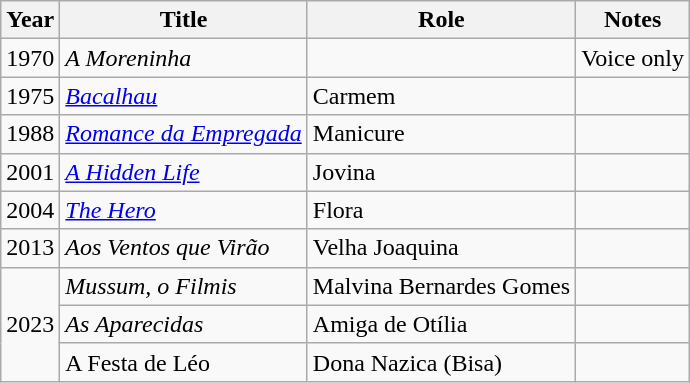<table class="wikitable">
<tr>
<th>Year</th>
<th>Title</th>
<th>Role</th>
<th>Notes</th>
</tr>
<tr>
<td>1970</td>
<td><em>A Moreninha</em></td>
<td></td>
<td>Voice only</td>
</tr>
<tr>
<td>1975</td>
<td><em><a href='#'>Bacalhau</a></em></td>
<td>Carmem</td>
<td></td>
</tr>
<tr>
<td>1988</td>
<td><em><a href='#'>Romance da Empregada</a></em></td>
<td>Manicure</td>
<td></td>
</tr>
<tr>
<td>2001</td>
<td><em><a href='#'>A Hidden Life</a></em></td>
<td>Jovina</td>
<td></td>
</tr>
<tr>
<td>2004</td>
<td><em><a href='#'>The Hero</a></em></td>
<td>Flora</td>
<td></td>
</tr>
<tr>
<td>2013</td>
<td><em>Aos Ventos que Virão</em></td>
<td>Velha Joaquina</td>
<td></td>
</tr>
<tr>
<td rowspan="3">2023</td>
<td><em>Mussum, o Filmis</em></td>
<td>Malvina Bernardes Gomes</td>
<td></td>
</tr>
<tr>
<td><em>As Aparecidas</em></td>
<td>Amiga de Otília</td>
<td></td>
</tr>
<tr>
<td>A Festa de Léo</td>
<td>Dona Nazica (Bisa)</td>
</tr>
</table>
